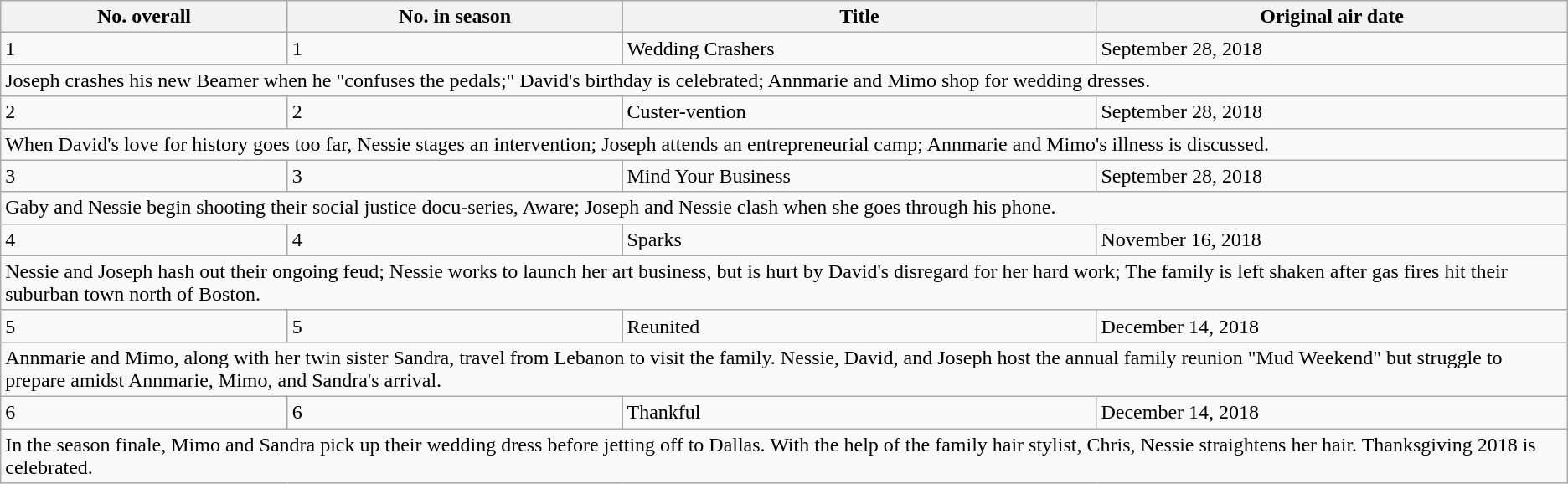<table class="wikitable">
<tr>
<th>No. overall</th>
<th>No. in season</th>
<th>Title</th>
<th>Original air date</th>
</tr>
<tr>
<td>1</td>
<td>1</td>
<td>Wedding Crashers</td>
<td>September 28, 2018</td>
</tr>
<tr>
<td colspan="4">Joseph crashes his new Beamer when he "confuses the pedals;" David's birthday is celebrated; Annmarie and Mimo shop for wedding dresses.</td>
</tr>
<tr>
<td>2</td>
<td>2</td>
<td>Custer-vention</td>
<td>September 28, 2018</td>
</tr>
<tr>
<td colspan="4">When David's love for history goes too far, Nessie stages an intervention; Joseph attends an entrepreneurial camp; Annmarie and Mimo's illness is discussed.</td>
</tr>
<tr>
<td>3</td>
<td>3</td>
<td>Mind Your Business</td>
<td>September 28, 2018</td>
</tr>
<tr>
<td colspan="4">Gaby and Nessie begin shooting their social justice docu-series, Aware; Joseph and Nessie clash when she goes through his phone.</td>
</tr>
<tr>
<td>4</td>
<td>4</td>
<td>Sparks</td>
<td>November 16, 2018</td>
</tr>
<tr>
<td colspan="4">Nessie and Joseph hash out their ongoing feud; Nessie works to launch her art business, but is hurt by David's disregard for her hard work; The family is left shaken after gas fires hit their suburban town north of Boston.</td>
</tr>
<tr>
<td>5</td>
<td>5</td>
<td>Reunited</td>
<td>December 14, 2018</td>
</tr>
<tr>
<td colspan="4">Annmarie and Mimo, along with her twin sister Sandra, travel from Lebanon to visit the family. Nessie, David, and Joseph host the annual family reunion "Mud Weekend" but struggle to prepare amidst Annmarie, Mimo, and Sandra's arrival.</td>
</tr>
<tr>
<td>6</td>
<td>6</td>
<td>Thankful</td>
<td>December 14, 2018</td>
</tr>
<tr>
<td colspan="4">In the season finale, Mimo and Sandra pick up their wedding dress before jetting off to Dallas. With the help of the family hair stylist, Chris, Nessie straightens her hair. Thanksgiving 2018 is celebrated.</td>
</tr>
</table>
